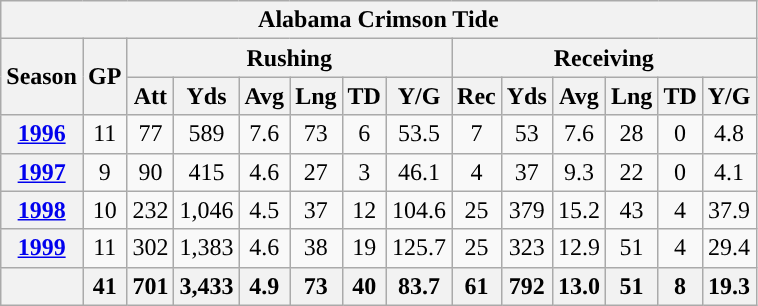<table class="wikitable" style="text-align:center;">
<tr>
<th colspan="15">Alabama Crimson Tide</th>
</tr>
<tr>
<th rowspan="2">Season</th>
<th rowspan="2">GP</th>
<th colspan="6">Rushing</th>
<th colspan="6">Receiving</th>
</tr>
<tr>
<th>Att</th>
<th>Yds</th>
<th>Avg</th>
<th>Lng</th>
<th>TD</th>
<th>Y/G</th>
<th>Rec</th>
<th>Yds</th>
<th>Avg</th>
<th>Lng</th>
<th>TD</th>
<th>Y/G</th>
</tr>
<tr>
<th><a href='#'>1996</a></th>
<td>11</td>
<td>77</td>
<td>589</td>
<td>7.6</td>
<td>73</td>
<td>6</td>
<td>53.5</td>
<td>7</td>
<td>53</td>
<td>7.6</td>
<td>28</td>
<td>0</td>
<td>4.8</td>
</tr>
<tr>
<th><a href='#'>1997</a></th>
<td>9</td>
<td>90</td>
<td>415</td>
<td>4.6</td>
<td>27</td>
<td>3</td>
<td>46.1</td>
<td>4</td>
<td>37</td>
<td>9.3</td>
<td>22</td>
<td>0</td>
<td>4.1</td>
</tr>
<tr>
<th><a href='#'>1998</a></th>
<td>10</td>
<td>232</td>
<td>1,046</td>
<td>4.5</td>
<td>37</td>
<td>12</td>
<td>104.6</td>
<td>25</td>
<td>379</td>
<td>15.2</td>
<td>43</td>
<td>4</td>
<td>37.9</td>
</tr>
<tr>
<th><a href='#'>1999</a></th>
<td>11</td>
<td>302</td>
<td>1,383</td>
<td>4.6</td>
<td>38</td>
<td>19</td>
<td>125.7</td>
<td>25</td>
<td>323</td>
<td>12.9</td>
<td>51</td>
<td>4</td>
<td>29.4</td>
</tr>
<tr>
<th></th>
<th>41</th>
<th>701</th>
<th>3,433</th>
<th>4.9</th>
<th>73</th>
<th>40</th>
<th>83.7</th>
<th>61</th>
<th>792</th>
<th>13.0</th>
<th>51</th>
<th>8</th>
<th>19.3</th>
</tr>
</table>
